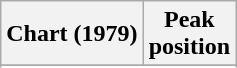<table class="wikitable sortable plainrowheaders" style="text-align:center">
<tr>
<th scope="col">Chart (1979)</th>
<th scope="col">Peak<br>position</th>
</tr>
<tr>
</tr>
<tr>
</tr>
</table>
